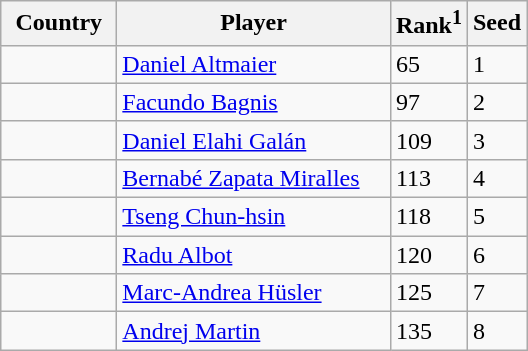<table class="sortable wikitable">
<tr>
<th width="70">Country</th>
<th width="175">Player</th>
<th>Rank<sup>1</sup></th>
<th>Seed</th>
</tr>
<tr>
<td></td>
<td><a href='#'>Daniel Altmaier</a></td>
<td>65</td>
<td>1</td>
</tr>
<tr>
<td></td>
<td><a href='#'>Facundo Bagnis</a></td>
<td>97</td>
<td>2</td>
</tr>
<tr>
<td></td>
<td><a href='#'>Daniel Elahi Galán</a></td>
<td>109</td>
<td>3</td>
</tr>
<tr>
<td></td>
<td><a href='#'>Bernabé Zapata Miralles</a></td>
<td>113</td>
<td>4</td>
</tr>
<tr>
<td></td>
<td><a href='#'>Tseng Chun-hsin</a></td>
<td>118</td>
<td>5</td>
</tr>
<tr>
<td></td>
<td><a href='#'>Radu Albot</a></td>
<td>120</td>
<td>6</td>
</tr>
<tr>
<td></td>
<td><a href='#'>Marc-Andrea Hüsler</a></td>
<td>125</td>
<td>7</td>
</tr>
<tr>
<td></td>
<td><a href='#'>Andrej Martin</a></td>
<td>135</td>
<td>8</td>
</tr>
</table>
